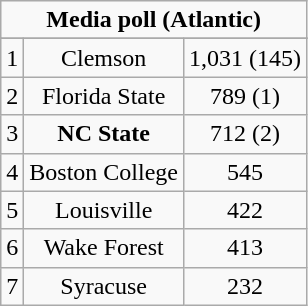<table class="wikitable">
<tr align="center">
<td align="center" Colspan="3"><strong>Media poll (Atlantic)</strong></td>
</tr>
<tr align="center">
</tr>
<tr align="center">
<td>1</td>
<td>Clemson</td>
<td>1,031 (145)</td>
</tr>
<tr align="center">
<td>2</td>
<td>Florida State</td>
<td>789 (1)</td>
</tr>
<tr align="center">
<td>3</td>
<td><strong>NC State</strong></td>
<td>712 (2)</td>
</tr>
<tr align="center">
<td>4</td>
<td>Boston College</td>
<td>545</td>
</tr>
<tr align="center">
<td>5</td>
<td>Louisville</td>
<td>422</td>
</tr>
<tr align="center">
<td>6</td>
<td>Wake Forest</td>
<td>413</td>
</tr>
<tr align="center">
<td>7</td>
<td>Syracuse</td>
<td>232</td>
</tr>
</table>
